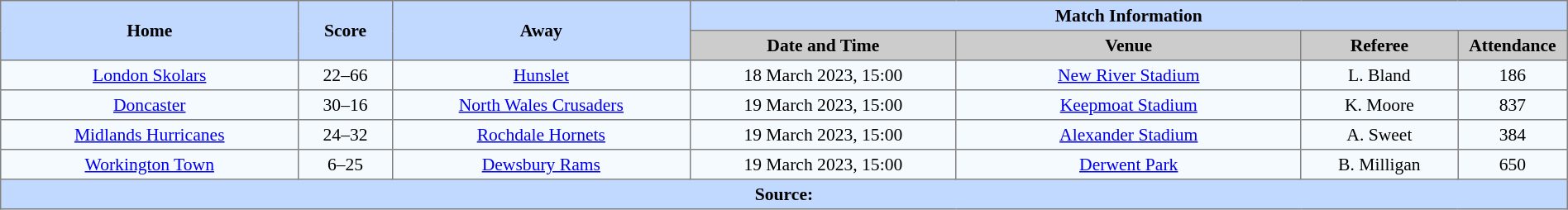<table border=1 style="border-collapse:collapse; font-size:90%; text-align:center;" cellpadding=3 cellspacing=0 width=100%>
<tr bgcolor=#C1D8FF>
<th scope="col" rowspan=2 width=19%>Home</th>
<th scope="col" rowspan=2 width=6%>Score</th>
<th scope="col" rowspan=2 width=19%>Away</th>
<th colspan=4>Match Information</th>
</tr>
<tr bgcolor=#CCCCCC>
<th scope="col" width=17%>Date and Time</th>
<th scope="col" width=22%>Venue</th>
<th scope="col" width=10%>Referee</th>
<th scope="col" width=7%>Attendance</th>
</tr>
<tr bgcolor=#F5FAFF>
<td> <a href='#'>London Skolars</a></td>
<td>22–66</td>
<td> <a href='#'>Hunslet</a></td>
<td>18 March 2023, 15:00</td>
<td><a href='#'>New River Stadium</a></td>
<td>L. Bland</td>
<td>186</td>
</tr>
<tr bgcolor=#F5FAFF>
<td> <a href='#'>Doncaster</a></td>
<td>30–16</td>
<td>  <a href='#'>North Wales Crusaders</a></td>
<td>19 March 2023, 15:00</td>
<td><a href='#'>Keepmoat Stadium</a></td>
<td>K. Moore</td>
<td>837</td>
</tr>
<tr bgcolor=#F5FAFF>
<td> <a href='#'>Midlands Hurricanes</a></td>
<td>24–32</td>
<td> <a href='#'>Rochdale Hornets</a></td>
<td>19 March 2023, 15:00</td>
<td><a href='#'>Alexander Stadium</a></td>
<td>A. Sweet</td>
<td>384</td>
</tr>
<tr bgcolor=#F5FAFF>
<td> <a href='#'>Workington Town</a></td>
<td>6–25</td>
<td> <a href='#'>Dewsbury Rams</a></td>
<td>19 March 2023, 15:00</td>
<td><a href='#'>Derwent Park</a></td>
<td>B. Milligan</td>
<td>650</td>
</tr>
<tr style="background:#c1d8ff;">
<th colspan=7>Source:</th>
</tr>
</table>
